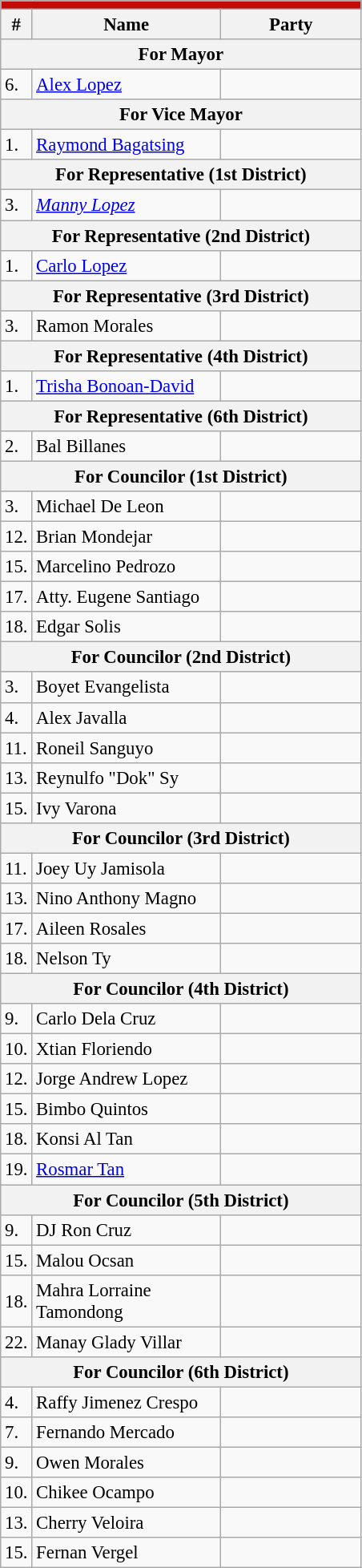<table class=wikitable style="font-size:95%">
<tr>
<td colspan=4 bgcolor=#c30a06></td>
</tr>
<tr>
<th>#</th>
<th width=150px>Name</th>
<th colspan=2 width=110px>Party</th>
</tr>
<tr>
<th colspan=4>For Mayor</th>
</tr>
<tr>
<td>6.</td>
<td><a href='#'>Alex Lopez</a></td>
<td></td>
</tr>
<tr>
<th colspan=4>For Vice Mayor</th>
</tr>
<tr>
<td>1.</td>
<td><a href='#'>Raymond Bagatsing</a></td>
<td></td>
</tr>
<tr>
<th colspan=4>For Representative (1st District)</th>
</tr>
<tr>
<td>3.</td>
<td><em><a href='#'>Manny Lopez</a></em></td>
<td></td>
</tr>
<tr>
<th colspan=4>For Representative (2nd District)</th>
</tr>
<tr>
<td>1.</td>
<td><a href='#'>Carlo Lopez</a></td>
<td></td>
</tr>
<tr>
<th colspan=4>For Representative (3rd District)</th>
</tr>
<tr>
<td>3.</td>
<td>Ramon Morales</td>
<td></td>
</tr>
<tr>
<th colspan=4>For Representative (4th District)</th>
</tr>
<tr>
<td>1.</td>
<td><a href='#'>Trisha Bonoan-David</a></td>
<td></td>
</tr>
<tr>
<th colspan=4>For Representative (6th District)</th>
</tr>
<tr>
<td>2.</td>
<td>Bal Billanes</td>
<td></td>
</tr>
<tr>
<th colspan=4>For Councilor (1st District)</th>
</tr>
<tr>
<td>3.</td>
<td>Michael De Leon</td>
<td></td>
</tr>
<tr>
<td>12.</td>
<td>Brian Mondejar</td>
<td></td>
</tr>
<tr>
<td>15.</td>
<td>Marcelino Pedrozo</td>
<td></td>
</tr>
<tr>
<td>17.</td>
<td>Atty. Eugene Santiago</td>
<td></td>
</tr>
<tr>
<td>18.</td>
<td>Edgar Solis</td>
<td></td>
</tr>
<tr>
<th colspan=4>For Councilor (2nd District)</th>
</tr>
<tr>
<td>3.</td>
<td>Boyet Evangelista</td>
<td></td>
</tr>
<tr>
<td>4.</td>
<td>Alex Javalla</td>
<td></td>
</tr>
<tr>
<td>11.</td>
<td>Roneil Sanguyo</td>
<td></td>
</tr>
<tr>
<td>13.</td>
<td>Reynulfo "Dok" Sy</td>
<td></td>
</tr>
<tr>
<td>15.</td>
<td>Ivy Varona</td>
<td></td>
</tr>
<tr>
<th colspan=4>For Councilor (3rd District)</th>
</tr>
<tr>
<td>11.</td>
<td>Joey Uy Jamisola</td>
<td></td>
</tr>
<tr>
<td>13.</td>
<td>Nino Anthony Magno</td>
<td></td>
</tr>
<tr>
<td>17.</td>
<td>Aileen Rosales</td>
<td></td>
</tr>
<tr>
<td>18.</td>
<td>Nelson Ty</td>
<td></td>
</tr>
<tr>
<th colspan=4>For Councilor (4th District)</th>
</tr>
<tr>
<td>9.</td>
<td>Carlo Dela Cruz</td>
<td></td>
</tr>
<tr>
<td>10.</td>
<td>Xtian Floriendo</td>
<td></td>
</tr>
<tr>
<td>12.</td>
<td>Jorge Andrew Lopez</td>
<td></td>
</tr>
<tr>
<td>15.</td>
<td>Bimbo Quintos</td>
<td></td>
</tr>
<tr>
<td>18.</td>
<td>Konsi Al Tan</td>
<td></td>
</tr>
<tr>
<td>19.</td>
<td><a href='#'>Rosmar Tan</a></td>
<td></td>
</tr>
<tr>
<th colspan=4>For Councilor (5th District)</th>
</tr>
<tr>
<td>9.</td>
<td>DJ Ron Cruz</td>
<td></td>
</tr>
<tr>
<td>15.</td>
<td>Malou Ocsan</td>
<td></td>
</tr>
<tr>
<td>18.</td>
<td>Mahra Lorraine Tamondong</td>
<td></td>
</tr>
<tr>
<td>22.</td>
<td>Manay Glady Villar</td>
<td></td>
</tr>
<tr>
<th colspan=4>For Councilor (6th District)</th>
</tr>
<tr>
<td>4.</td>
<td>Raffy Jimenez Crespo</td>
<td></td>
</tr>
<tr>
<td>7.</td>
<td>Fernando Mercado</td>
<td></td>
</tr>
<tr>
<td>9.</td>
<td>Owen Morales</td>
<td></td>
</tr>
<tr>
<td>10.</td>
<td>Chikee Ocampo</td>
<td></td>
</tr>
<tr>
<td>13.</td>
<td>Cherry Veloira</td>
<td></td>
</tr>
<tr>
<td>15.</td>
<td>Fernan Vergel</td>
<td></td>
</tr>
</table>
